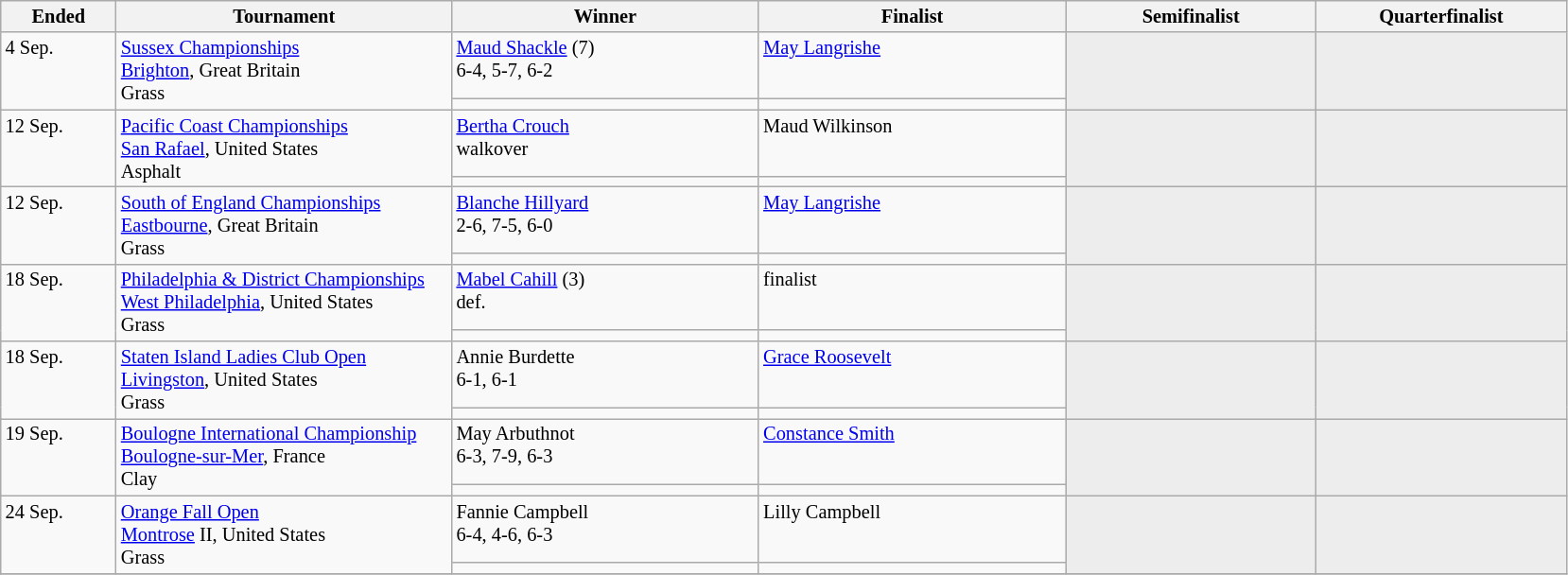<table class="wikitable" style="font-size:85%;">
<tr>
<th width="75">Ended</th>
<th width="230">Tournament</th>
<th width="210">Winner</th>
<th width="210">Finalist</th>
<th width="170">Semifinalist</th>
<th width="170">Quarterfinalist</th>
</tr>
<tr valign=top>
<td rowspan=2>4 Sep.</td>
<td rowspan="2"><a href='#'>Sussex Championships</a><br><a href='#'>Brighton</a>, Great Britain<br>Grass</td>
<td> <a href='#'>Maud Shackle</a> (7)<br>6-4, 5-7, 6-2</td>
<td> <a href='#'>May Langrishe</a></td>
<td style="background:#ededed;" rowspan=2></td>
<td style="background:#ededed;" rowspan=2></td>
</tr>
<tr valign=top>
<td></td>
<td></td>
</tr>
<tr valign=top>
<td rowspan=2>12 Sep.</td>
<td rowspan="2"><a href='#'>Pacific Coast Championships</a><br><a href='#'>San Rafael</a>, United States<br>Asphalt</td>
<td> <a href='#'>Bertha Crouch</a><br>walkover</td>
<td> Maud Wilkinson</td>
<td style="background:#ededed;" rowspan=2></td>
<td style="background:#ededed;" rowspan=2></td>
</tr>
<tr valign=top>
<td></td>
<td></td>
</tr>
<tr valign=top>
<td rowspan=2>12 Sep.</td>
<td rowspan=2><a href='#'>South of England Championships</a><br><a href='#'>Eastbourne</a>, Great Britain<br>Grass</td>
<td> <a href='#'>Blanche Hillyard</a><br>2-6, 7-5, 6-0</td>
<td> <a href='#'>May Langrishe</a></td>
<td style="background:#ededed;" rowspan=2></td>
<td style="background:#ededed;" rowspan=2></td>
</tr>
<tr valign=top>
<td></td>
<td></td>
</tr>
<tr valign=top>
<td rowspan=2>18 Sep.</td>
<td rowspan=2><a href='#'>Philadelphia & District Championships</a><br><a href='#'>West Philadelphia</a>, United States<br>Grass</td>
<td> <a href='#'>Mabel Cahill</a> (3)<br>def.</td>
<td> finalist</td>
<td style="background:#ededed;" rowspan=2></td>
<td style="background:#ededed;" rowspan=2></td>
</tr>
<tr valign=top>
<td></td>
<td></td>
</tr>
<tr valign=top>
<td rowspan=2>18 Sep.</td>
<td rowspan=2><a href='#'>Staten Island Ladies Club Open</a><br><a href='#'>Livingston</a>, United States<br>Grass</td>
<td> Annie Burdette<br>6-1, 6-1</td>
<td> <a href='#'>Grace Roosevelt</a></td>
<td style="background:#ededed;" rowspan=2></td>
<td style="background:#ededed;" rowspan=2></td>
</tr>
<tr valign=top>
<td></td>
<td></td>
</tr>
<tr valign=top>
<td rowspan=2>19 Sep.</td>
<td rowspan=2><a href='#'>Boulogne International Championship</a><br><a href='#'>Boulogne-sur-Mer</a>, France<br>Clay</td>
<td> May Arbuthnot <br>6-3, 7-9, 6-3</td>
<td> <a href='#'>Constance Smith</a></td>
<td style="background:#ededed;" rowspan=2></td>
<td style="background:#ededed;" rowspan=2></td>
</tr>
<tr valign=top>
<td></td>
<td></td>
</tr>
<tr valign=top>
<td rowspan=2>24 Sep.</td>
<td rowspan=2><a href='#'>Orange Fall Open</a><br><a href='#'>Montrose</a> II, United States<br>Grass</td>
<td> Fannie Campbell<br>6-4, 4-6, 6-3</td>
<td> Lilly Campbell</td>
<td style="background:#ededed;" rowspan=2></td>
<td style="background:#ededed;" rowspan=2></td>
</tr>
<tr valign=top>
<td></td>
<td></td>
</tr>
<tr valign=top>
</tr>
</table>
